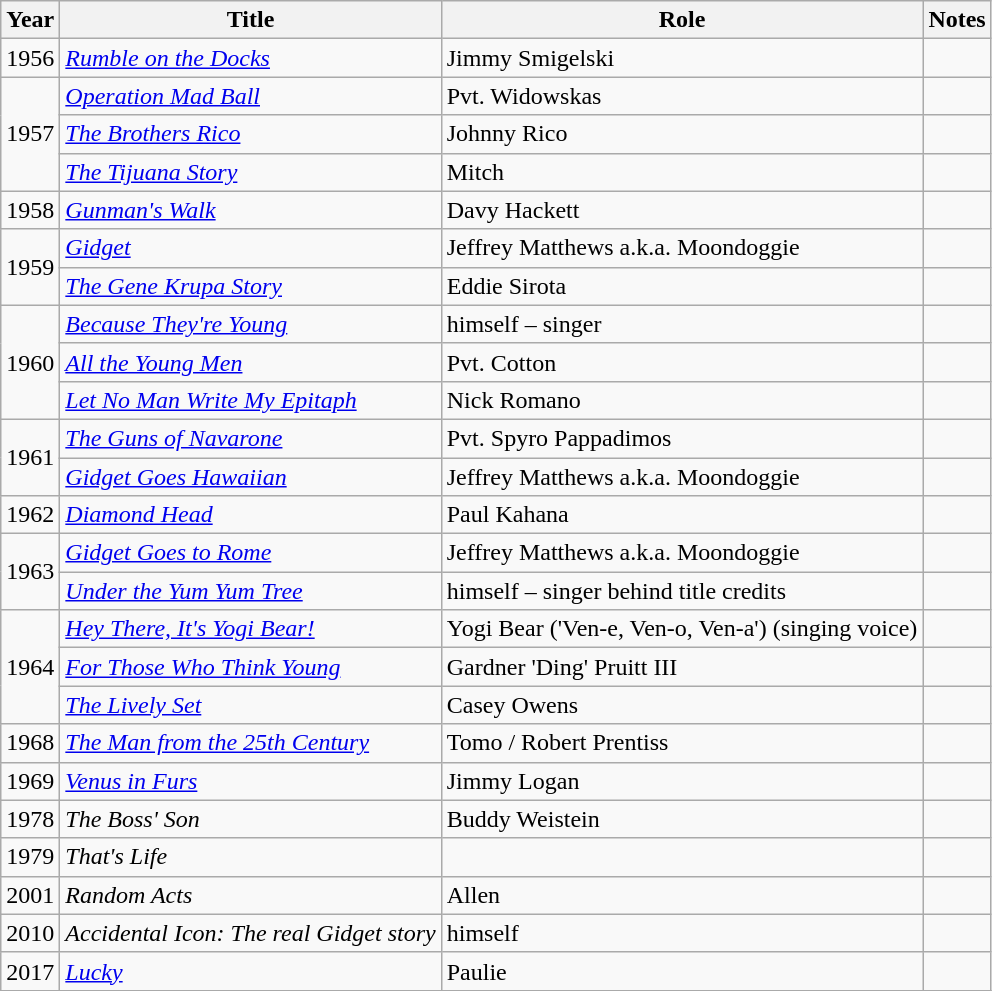<table class="wikitable sortable">
<tr>
<th>Year</th>
<th>Title</th>
<th>Role</th>
<th class="unsortable">Notes</th>
</tr>
<tr>
<td>1956</td>
<td><em><a href='#'>Rumble on the Docks</a></em></td>
<td>Jimmy Smigelski</td>
<td></td>
</tr>
<tr>
<td rowspan=3>1957</td>
<td><em><a href='#'>Operation Mad Ball</a></em></td>
<td>Pvt. Widowskas</td>
<td></td>
</tr>
<tr>
<td><em><a href='#'>The Brothers Rico</a></em></td>
<td>Johnny Rico</td>
<td></td>
</tr>
<tr>
<td><em><a href='#'>The Tijuana Story</a></em></td>
<td>Mitch</td>
<td></td>
</tr>
<tr>
<td>1958</td>
<td><em><a href='#'>Gunman's Walk</a></em></td>
<td>Davy Hackett</td>
<td></td>
</tr>
<tr>
<td rowspan=2>1959</td>
<td><em><a href='#'>Gidget</a></em></td>
<td>Jeffrey Matthews a.k.a. Moondoggie</td>
<td></td>
</tr>
<tr>
<td><em><a href='#'>The Gene Krupa Story</a></em></td>
<td>Eddie Sirota</td>
<td></td>
</tr>
<tr>
<td rowspan=3>1960</td>
<td><em><a href='#'>Because They're Young</a></em></td>
<td>himself – singer</td>
<td></td>
</tr>
<tr>
<td><em><a href='#'>All the Young Men</a></em></td>
<td>Pvt. Cotton</td>
<td></td>
</tr>
<tr>
<td><em><a href='#'>Let No Man Write My Epitaph</a></em></td>
<td>Nick Romano</td>
<td></td>
</tr>
<tr>
<td rowspan=2>1961</td>
<td><em><a href='#'>The Guns of Navarone</a></em></td>
<td>Pvt. Spyro Pappadimos</td>
<td></td>
</tr>
<tr>
<td><em><a href='#'>Gidget Goes Hawaiian</a></em></td>
<td>Jeffrey Matthews a.k.a. Moondoggie</td>
<td></td>
</tr>
<tr>
<td>1962</td>
<td><em><a href='#'>Diamond Head</a></em></td>
<td>Paul Kahana</td>
<td></td>
</tr>
<tr>
<td rowspan=2>1963</td>
<td><em><a href='#'>Gidget Goes to Rome</a></em></td>
<td>Jeffrey Matthews a.k.a. Moondoggie</td>
<td></td>
</tr>
<tr>
<td><em><a href='#'>Under the Yum Yum Tree</a></em></td>
<td>himself – singer behind title credits</td>
<td></td>
</tr>
<tr>
<td rowspan=3>1964</td>
<td><em><a href='#'>Hey There, It's Yogi Bear!</a></em></td>
<td>Yogi Bear ('Ven-e, Ven-o, Ven-a') (singing voice)</td>
<td></td>
</tr>
<tr>
<td><em><a href='#'>For Those Who Think Young</a></em></td>
<td>Gardner 'Ding' Pruitt III</td>
<td></td>
</tr>
<tr>
<td><em><a href='#'>The Lively Set</a></em></td>
<td>Casey Owens</td>
<td></td>
</tr>
<tr>
<td>1968</td>
<td><em><a href='#'>The Man from the 25th Century</a></em></td>
<td>Tomo / Robert Prentiss</td>
<td></td>
</tr>
<tr>
<td>1969</td>
<td><em><a href='#'>Venus in Furs</a></em></td>
<td>Jimmy Logan</td>
<td></td>
</tr>
<tr>
<td>1978</td>
<td><em>The Boss' Son</em></td>
<td>Buddy Weistein</td>
<td></td>
</tr>
<tr>
<td>1979</td>
<td><em>That's Life</em></td>
<td></td>
<td></td>
</tr>
<tr>
<td>2001</td>
<td><em>Random Acts</em></td>
<td>Allen</td>
<td></td>
</tr>
<tr>
<td>2010</td>
<td><em>Accidental Icon: The real Gidget story</em></td>
<td>himself</td>
<td></td>
</tr>
<tr>
<td>2017</td>
<td><em><a href='#'>Lucky</a></em></td>
<td>Paulie</td>
<td></td>
</tr>
<tr>
</tr>
</table>
